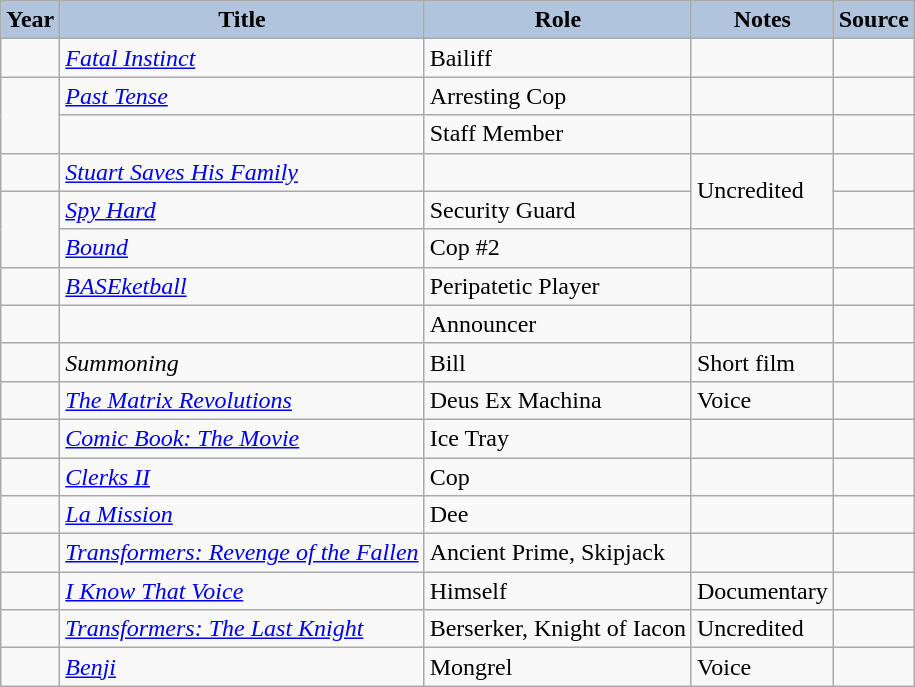<table class="wikitable sortable plainrowheaders">
<tr>
<th style="background:#b0c4de;">Year </th>
<th style="background:#b0c4de;">Title</th>
<th style="background:#b0c4de;">Role </th>
<th style="background:#b0c4de;" class="unsortable">Notes </th>
<th style="background:#b0c4de;" class="unsortable">Source</th>
</tr>
<tr>
<td></td>
<td><em><a href='#'>Fatal Instinct</a></em></td>
<td>Bailiff</td>
<td> </td>
<td> </td>
</tr>
<tr>
<td rowspan="2"></td>
<td><em><a href='#'>Past Tense</a></em></td>
<td>Arresting Cop</td>
<td> </td>
<td> </td>
</tr>
<tr>
<td><em></em></td>
<td>Staff Member</td>
<td> </td>
<td> </td>
</tr>
<tr>
<td></td>
<td><em><a href='#'>Stuart Saves His Family</a></em></td>
<td></td>
<td rowspan="2">Uncredited</td>
<td>  </td>
</tr>
<tr>
<td rowspan="2"></td>
<td><em><a href='#'>Spy Hard</a></em></td>
<td>Security Guard</td>
<td> </td>
</tr>
<tr>
<td><em><a href='#'>Bound</a></em></td>
<td>Cop #2</td>
<td> </td>
<td></td>
</tr>
<tr>
<td></td>
<td><em><a href='#'>BASEketball</a></em></td>
<td>Peripatetic Player</td>
<td> </td>
<td></td>
</tr>
<tr>
<td></td>
<td><em></em></td>
<td>Announcer</td>
<td> </td>
<td></td>
</tr>
<tr>
<td></td>
<td><em>Summoning</em></td>
<td>Bill</td>
<td>Short film</td>
<td> </td>
</tr>
<tr>
<td></td>
<td><em><a href='#'>The Matrix Revolutions</a></em></td>
<td>Deus Ex Machina</td>
<td>Voice</td>
<td></td>
</tr>
<tr>
<td></td>
<td><em><a href='#'>Comic Book: The Movie</a></em></td>
<td>Ice Tray</td>
<td> </td>
<td></td>
</tr>
<tr>
<td></td>
<td><em><a href='#'>Clerks II</a></em></td>
<td>Cop</td>
<td> </td>
<td></td>
</tr>
<tr>
<td></td>
<td><em><a href='#'>La Mission</a></em></td>
<td>Dee</td>
<td> </td>
<td></td>
</tr>
<tr>
<td></td>
<td><em><a href='#'>Transformers: Revenge of the Fallen</a></em></td>
<td>Ancient Prime, Skipjack</td>
<td> </td>
<td></td>
</tr>
<tr>
<td></td>
<td><em><a href='#'>I Know That Voice</a></em></td>
<td>Himself</td>
<td>Documentary</td>
<td></td>
</tr>
<tr>
<td></td>
<td><em><a href='#'>Transformers: The Last Knight</a></em></td>
<td>Berserker, Knight of Iacon</td>
<td>Uncredited</td>
<td></td>
</tr>
<tr>
<td></td>
<td><em><a href='#'>Benji</a></em></td>
<td>Mongrel</td>
<td>Voice</td>
<td></td>
</tr>
</table>
